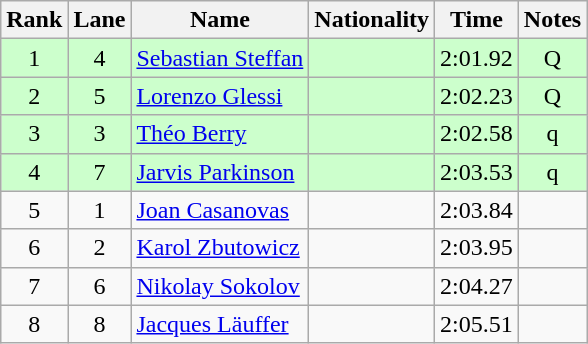<table class="wikitable sortable" style="text-align:center">
<tr>
<th>Rank</th>
<th>Lane</th>
<th>Name</th>
<th>Nationality</th>
<th>Time</th>
<th>Notes</th>
</tr>
<tr bgcolor=ccffcc>
<td>1</td>
<td>4</td>
<td align=left><a href='#'>Sebastian Steffan</a></td>
<td align=left></td>
<td>2:01.92</td>
<td>Q</td>
</tr>
<tr bgcolor=ccffcc>
<td>2</td>
<td>5</td>
<td align=left><a href='#'>Lorenzo Glessi</a></td>
<td align=left></td>
<td>2:02.23</td>
<td>Q</td>
</tr>
<tr bgcolor=ccffcc>
<td>3</td>
<td>3</td>
<td align=left><a href='#'>Théo Berry</a></td>
<td align=left></td>
<td>2:02.58</td>
<td>q</td>
</tr>
<tr bgcolor=ccffcc>
<td>4</td>
<td>7</td>
<td align=left><a href='#'>Jarvis Parkinson</a></td>
<td align=left></td>
<td>2:03.53</td>
<td>q</td>
</tr>
<tr>
<td>5</td>
<td>1</td>
<td align=left><a href='#'>Joan Casanovas</a></td>
<td align=left></td>
<td>2:03.84</td>
<td></td>
</tr>
<tr>
<td>6</td>
<td>2</td>
<td align=left><a href='#'>Karol Zbutowicz</a></td>
<td align=left></td>
<td>2:03.95</td>
<td></td>
</tr>
<tr>
<td>7</td>
<td>6</td>
<td align=left><a href='#'>Nikolay Sokolov</a></td>
<td align=left></td>
<td>2:04.27</td>
<td></td>
</tr>
<tr>
<td>8</td>
<td>8</td>
<td align=left><a href='#'>Jacques Läuffer</a></td>
<td align=left></td>
<td>2:05.51</td>
<td></td>
</tr>
</table>
